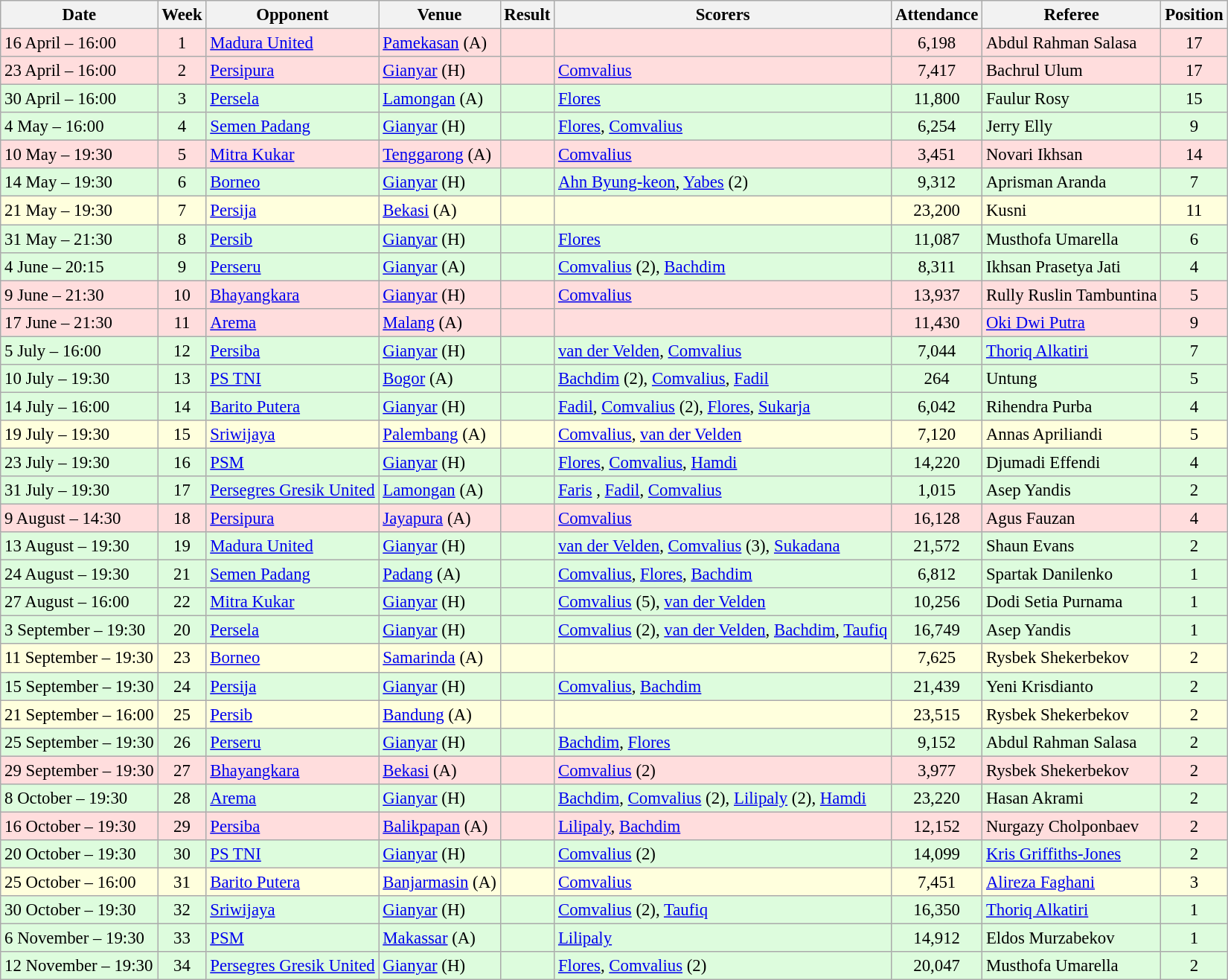<table class="wikitable" style="font-size: 95%">
<tr>
<th>Date</th>
<th>Week</th>
<th>Opponent</th>
<th>Venue</th>
<th>Result</th>
<th>Scorers</th>
<th>Attendance</th>
<th>Referee</th>
<th>Position</th>
</tr>
<tr bgcolor = "#FFDDDD">
<td>16 April – 16:00</td>
<td align="center">1</td>
<td><a href='#'>Madura United</a></td>
<td><a href='#'>Pamekasan</a> (A)</td>
<td></td>
<td></td>
<td align="center">6,198</td>
<td>Abdul Rahman Salasa</td>
<td align="center">17</td>
</tr>
<tr bgcolor = "#FFDDDD">
<td>23 April – 16:00</td>
<td align="center">2</td>
<td><a href='#'>Persipura</a></td>
<td><a href='#'>Gianyar</a> (H)</td>
<td></td>
<td><a href='#'>Comvalius</a></td>
<td align="center">7,417</td>
<td>Bachrul Ulum</td>
<td align="center">17</td>
</tr>
<tr bgcolor = "#DDFCDD">
<td>30 April – 16:00</td>
<td align="center">3</td>
<td><a href='#'>Persela</a></td>
<td><a href='#'>Lamongan</a> (A)</td>
<td></td>
<td><a href='#'>Flores</a></td>
<td align="center">11,800</td>
<td>Faulur Rosy</td>
<td align="center">15</td>
</tr>
<tr bgcolor = "#DDFCDD">
<td>4 May – 16:00</td>
<td align="center">4</td>
<td><a href='#'>Semen Padang</a></td>
<td><a href='#'>Gianyar</a> (H)</td>
<td></td>
<td><a href='#'>Flores</a>, <a href='#'>Comvalius</a></td>
<td align="center">6,254</td>
<td>Jerry Elly</td>
<td align="center">9</td>
</tr>
<tr bgcolor = "#FFDDDD">
<td>10 May – 19:30</td>
<td align="center">5</td>
<td><a href='#'>Mitra Kukar</a></td>
<td><a href='#'>Tenggarong</a> (A)</td>
<td></td>
<td><a href='#'>Comvalius</a></td>
<td align="center">3,451</td>
<td>Novari Ikhsan</td>
<td align="center">14</td>
</tr>
<tr bgcolor = "#DDFCDD">
<td>14 May – 19:30</td>
<td align="center">6</td>
<td><a href='#'>Borneo</a></td>
<td><a href='#'>Gianyar</a> (H)</td>
<td></td>
<td><a href='#'>Ahn Byung-keon</a>, <a href='#'>Yabes</a> (2)</td>
<td align="center">9,312</td>
<td>Aprisman Aranda</td>
<td align="center">7</td>
</tr>
<tr bgcolor = "#FFFFDD">
<td>21 May – 19:30</td>
<td align="center">7</td>
<td><a href='#'>Persija</a></td>
<td><a href='#'>Bekasi</a> (A)</td>
<td></td>
<td></td>
<td align="center">23,200</td>
<td>Kusni</td>
<td align="center">11</td>
</tr>
<tr bgcolor = "#DDFCDD">
<td>31 May – 21:30</td>
<td align="center">8</td>
<td><a href='#'>Persib</a></td>
<td><a href='#'>Gianyar</a> (H)</td>
<td></td>
<td><a href='#'>Flores</a></td>
<td align="center">11,087</td>
<td>Musthofa Umarella</td>
<td align="center">6</td>
</tr>
<tr bgcolor = "#DDFCDD">
<td>4 June – 20:15</td>
<td align="center">9</td>
<td><a href='#'>Perseru</a></td>
<td><a href='#'>Gianyar</a> (A)</td>
<td></td>
<td><a href='#'>Comvalius</a> (2), <a href='#'>Bachdim</a></td>
<td align="center">8,311</td>
<td>Ikhsan Prasetya Jati</td>
<td align="center">4</td>
</tr>
<tr bgcolor = "#FFDDDD">
<td>9 June – 21:30</td>
<td align="center">10</td>
<td><a href='#'>Bhayangkara</a></td>
<td><a href='#'>Gianyar</a> (H)</td>
<td></td>
<td><a href='#'>Comvalius</a></td>
<td align="center">13,937</td>
<td>Rully Ruslin Tambuntina</td>
<td align="center">5</td>
</tr>
<tr bgcolor = "#FFDDDD">
<td>17 June – 21:30</td>
<td align="center">11</td>
<td><a href='#'>Arema</a></td>
<td><a href='#'>Malang</a> (A)</td>
<td></td>
<td></td>
<td align="center">11,430</td>
<td><a href='#'>Oki Dwi Putra</a></td>
<td align="center">9</td>
</tr>
<tr bgcolor = "#DDFCDD">
<td>5 July – 16:00</td>
<td align="center">12</td>
<td><a href='#'>Persiba</a></td>
<td><a href='#'>Gianyar</a> (H)</td>
<td></td>
<td><a href='#'>van der Velden</a>, <a href='#'>Comvalius</a></td>
<td align="center">7,044</td>
<td><a href='#'>Thoriq Alkatiri</a></td>
<td align="center">7</td>
</tr>
<tr bgcolor = "#DDFCDD">
<td>10 July – 19:30</td>
<td align="center">13</td>
<td><a href='#'>PS TNI</a></td>
<td><a href='#'>Bogor</a> (A)</td>
<td></td>
<td><a href='#'>Bachdim</a> (2), <a href='#'>Comvalius</a>, <a href='#'>Fadil</a></td>
<td align="center">264</td>
<td>Untung</td>
<td align="center">5</td>
</tr>
<tr bgcolor = "#DDFCDD">
<td>14 July – 16:00</td>
<td align="center">14</td>
<td><a href='#'>Barito Putera</a></td>
<td><a href='#'>Gianyar</a> (H)</td>
<td></td>
<td><a href='#'>Fadil</a>, <a href='#'>Comvalius</a> (2), <a href='#'>Flores</a>, <a href='#'>Sukarja</a></td>
<td align="center">6,042</td>
<td>Rihendra Purba</td>
<td align="center">4</td>
</tr>
<tr bgcolor = "#FFFFDD">
<td>19 July – 19:30</td>
<td align="center">15</td>
<td><a href='#'>Sriwijaya</a></td>
<td><a href='#'>Palembang</a> (A)</td>
<td></td>
<td><a href='#'>Comvalius</a>, <a href='#'>van der Velden</a></td>
<td align="center">7,120</td>
<td>Annas Apriliandi</td>
<td align="center">5</td>
</tr>
<tr bgcolor = "#DDFCDD">
<td>23 July – 19:30</td>
<td align="center">16</td>
<td><a href='#'>PSM</a></td>
<td><a href='#'>Gianyar</a> (H)</td>
<td></td>
<td><a href='#'>Flores</a>, <a href='#'>Comvalius</a>, <a href='#'>Hamdi</a></td>
<td align="center">14,220</td>
<td>Djumadi Effendi</td>
<td align="center">4</td>
</tr>
<tr bgcolor = "#DDFCDD">
<td>31 July – 19:30</td>
<td align="center">17</td>
<td><a href='#'>Persegres Gresik United</a></td>
<td><a href='#'>Lamongan</a> (A)</td>
<td></td>
<td><a href='#'>Faris</a> , <a href='#'>Fadil</a>, <a href='#'>Comvalius</a></td>
<td align="center">1,015</td>
<td>Asep Yandis</td>
<td align="center">2</td>
</tr>
<tr bgcolor = "#FFDDDD">
<td>9 August – 14:30</td>
<td align="center">18</td>
<td><a href='#'>Persipura</a></td>
<td><a href='#'>Jayapura</a> (A)</td>
<td></td>
<td><a href='#'>Comvalius</a></td>
<td align="center">16,128</td>
<td>Agus Fauzan</td>
<td align="center">4</td>
</tr>
<tr bgcolor = "#DDFCDD">
<td>13 August – 19:30</td>
<td align="center">19</td>
<td><a href='#'>Madura United</a></td>
<td><a href='#'>Gianyar</a> (H)</td>
<td></td>
<td><a href='#'>van der Velden</a>, <a href='#'>Comvalius</a> (3), <a href='#'>Sukadana</a></td>
<td align="center">21,572</td>
<td> Shaun Evans</td>
<td align="center">2</td>
</tr>
<tr bgcolor = "#DDFCDD">
<td>24 August – 19:30</td>
<td align="center">21</td>
<td><a href='#'>Semen Padang</a></td>
<td><a href='#'>Padang</a> (A)</td>
<td></td>
<td><a href='#'>Comvalius</a>, <a href='#'>Flores</a>, <a href='#'>Bachdim</a></td>
<td align="center">6,812</td>
<td> Spartak Danilenko</td>
<td align="center">1</td>
</tr>
<tr bgcolor = "#DDFCDD">
<td>27 August – 16:00</td>
<td align="center">22</td>
<td><a href='#'>Mitra Kukar</a></td>
<td><a href='#'>Gianyar</a> (H)</td>
<td></td>
<td><a href='#'>Comvalius</a> (5), <a href='#'>van der Velden</a></td>
<td align="center">10,256</td>
<td>Dodi Setia Purnama</td>
<td align="center">1</td>
</tr>
<tr bgcolor = "#DDFCDD">
<td>3 September – 19:30</td>
<td align="center">20</td>
<td><a href='#'>Persela</a></td>
<td><a href='#'>Gianyar</a> (H)</td>
<td></td>
<td><a href='#'>Comvalius</a> (2), <a href='#'>van der Velden</a>, <a href='#'>Bachdim</a>, <a href='#'>Taufiq</a></td>
<td align="center">16,749</td>
<td>Asep Yandis</td>
<td align="center">1</td>
</tr>
<tr bgcolor = "#FFFFDD">
<td>11 September – 19:30</td>
<td align="center">23</td>
<td><a href='#'>Borneo</a></td>
<td><a href='#'>Samarinda</a> (A)</td>
<td></td>
<td></td>
<td align="center">7,625</td>
<td> Rysbek Shekerbekov</td>
<td align="center">2</td>
</tr>
<tr bgcolor = "#DDFCDD">
<td>15 September – 19:30</td>
<td align="center">24</td>
<td><a href='#'>Persija</a></td>
<td><a href='#'>Gianyar</a> (H)</td>
<td></td>
<td><a href='#'>Comvalius</a>, <a href='#'>Bachdim</a></td>
<td align="center">21,439</td>
<td>Yeni Krisdianto</td>
<td align="center">2</td>
</tr>
<tr bgcolor = "#FFFFDD">
<td>21 September – 16:00</td>
<td align="center">25</td>
<td><a href='#'>Persib</a></td>
<td><a href='#'>Bandung</a> (A)</td>
<td></td>
<td></td>
<td align="center">23,515</td>
<td> Rysbek Shekerbekov</td>
<td align="center">2</td>
</tr>
<tr bgcolor = "#DDFCDD">
<td>25 September – 19:30</td>
<td align="center">26</td>
<td><a href='#'>Perseru</a></td>
<td><a href='#'>Gianyar</a> (H)</td>
<td></td>
<td><a href='#'>Bachdim</a>, <a href='#'>Flores</a></td>
<td align="center">9,152</td>
<td>Abdul Rahman Salasa</td>
<td align="center">2</td>
</tr>
<tr bgcolor = "#FFDDDD">
<td>29 September – 19:30</td>
<td align="center">27</td>
<td><a href='#'>Bhayangkara</a></td>
<td><a href='#'>Bekasi</a> (A)</td>
<td></td>
<td><a href='#'>Comvalius</a> (2)</td>
<td align="center">3,977</td>
<td> Rysbek Shekerbekov</td>
<td align="center">2</td>
</tr>
<tr bgcolor = "#DDFCDD">
<td>8 October – 19:30</td>
<td align="center">28</td>
<td><a href='#'>Arema</a></td>
<td><a href='#'>Gianyar</a> (H)</td>
<td></td>
<td><a href='#'>Bachdim</a>, <a href='#'>Comvalius</a> (2), <a href='#'>Lilipaly</a> (2), <a href='#'>Hamdi</a></td>
<td align="center">23,220</td>
<td> Hasan Akrami</td>
<td align="center">2</td>
</tr>
<tr bgcolor = "#FFDDDD">
<td>16 October – 19:30</td>
<td align="center">29</td>
<td><a href='#'>Persiba</a></td>
<td><a href='#'>Balikpapan</a> (A)</td>
<td></td>
<td><a href='#'>Lilipaly</a>, <a href='#'>Bachdim</a></td>
<td align="center">12,152</td>
<td> Nurgazy Cholponbaev</td>
<td align="center">2</td>
</tr>
<tr bgcolor = "#DDFCDD">
<td>20 October – 19:30</td>
<td align="center">30</td>
<td><a href='#'>PS TNI</a></td>
<td><a href='#'>Gianyar</a> (H)</td>
<td></td>
<td><a href='#'>Comvalius</a> (2)</td>
<td align="center">14,099</td>
<td> <a href='#'>Kris Griffiths-Jones</a></td>
<td align="center">2</td>
</tr>
<tr bgcolor = "#FFFFDD">
<td>25 October – 16:00</td>
<td align="center">31</td>
<td><a href='#'>Barito Putera</a></td>
<td><a href='#'>Banjarmasin</a> (A)</td>
<td></td>
<td><a href='#'>Comvalius</a></td>
<td align="center">7,451</td>
<td> <a href='#'>Alireza Faghani</a></td>
<td align="center">3</td>
</tr>
<tr bgcolor = "#DDFCDD">
<td>30 October – 19:30</td>
<td align="center">32</td>
<td><a href='#'>Sriwijaya</a></td>
<td><a href='#'>Gianyar</a> (H)</td>
<td></td>
<td><a href='#'>Comvalius</a> (2), <a href='#'>Taufiq</a></td>
<td align="center">16,350</td>
<td><a href='#'>Thoriq Alkatiri</a></td>
<td align="center">1</td>
</tr>
<tr bgcolor = "#DDFCDD">
<td>6 November – 19:30</td>
<td align="center">33</td>
<td><a href='#'>PSM</a></td>
<td><a href='#'>Makassar</a> (A)</td>
<td></td>
<td><a href='#'>Lilipaly</a></td>
<td align="center">14,912</td>
<td> Eldos Murzabekov</td>
<td align="center">1</td>
</tr>
<tr bgcolor = "#DDFCDD">
<td>12 November – 19:30</td>
<td align="center">34</td>
<td><a href='#'>Persegres Gresik United</a></td>
<td><a href='#'>Gianyar</a> (H)</td>
<td></td>
<td><a href='#'>Flores</a>, <a href='#'>Comvalius</a> (2)</td>
<td align="center">20,047</td>
<td>Musthofa Umarella</td>
<td align="center">2</td>
</tr>
</table>
